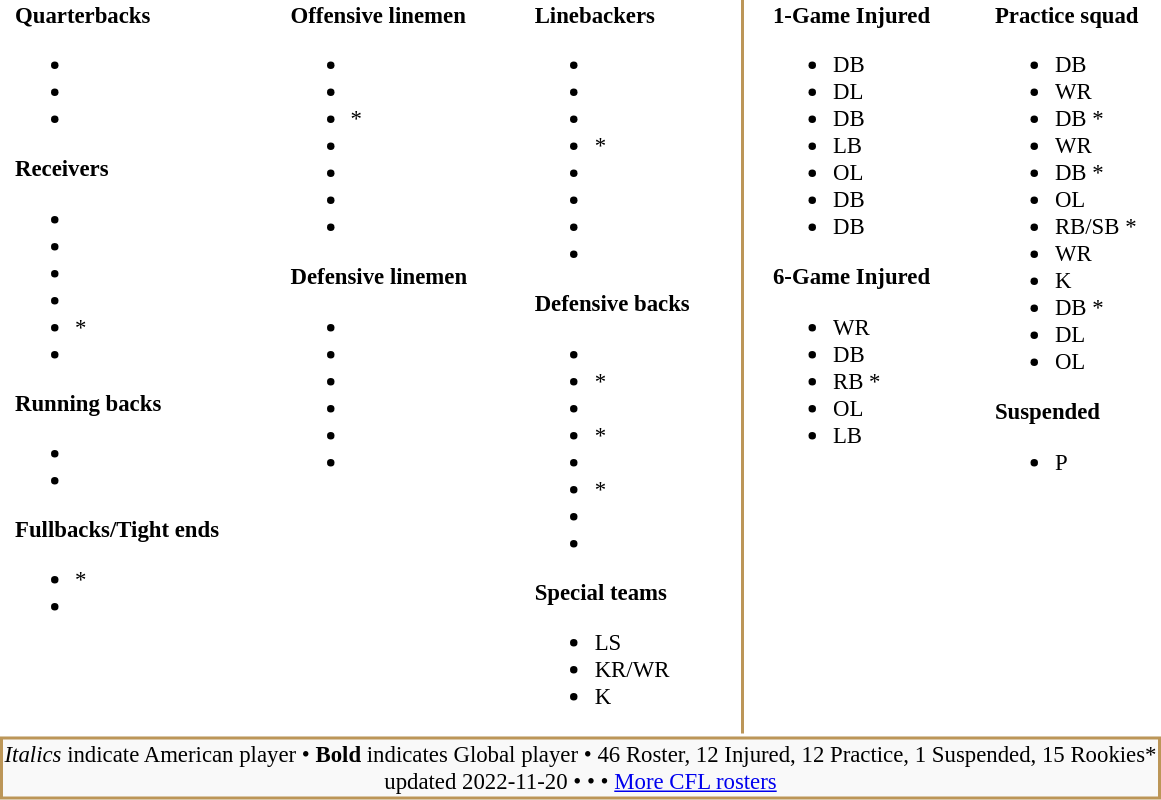<table class="toccolours" style="text-align: left;">
<tr>
<td style="width: 5px;"></td>
<td style="font-size: 95%;vertical-align:top;"><strong>Quarterbacks</strong><br><ul><li></li><li></li><li></li></ul><strong>Receivers</strong><ul><li></li><li></li><li></li><li></li><li> *</li><li></li></ul><strong>Running backs</strong><ul><li></li><li></li></ul><strong>Fullbacks/Tight ends</strong><ul><li> *</li><li></li></ul></td>
<td style="width: 20px;"></td>
<td style="font-size: 95%;vertical-align:top;"><strong>Offensive linemen</strong><br><ul><li></li><li></li><li> *</li><li></li><li></li><li></li><li></li></ul><strong>Defensive linemen</strong><ul><li></li><li></li><li></li><li></li><li></li><li></li></ul></td>
<td style="width: 20px;"></td>
<td style="font-size: 95%;vertical-align:top;"><strong>Linebackers</strong><br><ul><li></li><li></li><li></li><li> *</li><li></li><li></li><li></li><li></li></ul><strong>Defensive backs</strong><ul><li></li><li> *</li><li></li><li> *</li><li></li><li> *</li><li></li><li></li></ul><strong>Special teams</strong><ul><li> LS</li><li> KR/WR</li><li> K</li></ul></td>
<td style="width: 12px;"></td>
<td style="width: 0.5px; background-color:#BC9658"></td>
<td style="width: 12px;"></td>
<td style="font-size: 95%;vertical-align:top;"><strong>1-Game Injured</strong><br><ul><li> DB</li><li> DL</li><li> DB</li><li> LB</li><li> OL</li><li> DB</li><li> DB</li></ul><strong>6-Game Injured</strong><ul><li> WR</li><li> DB</li><li> RB *</li><li> OL</li><li> LB</li></ul></td>
<td style="width: 20px;"></td>
<td style="font-size: 95%;vertical-align:top;"><strong>Practice squad</strong><br><ul><li> DB</li><li> WR</li><li> DB *</li><li> WR</li><li> DB *</li><li> OL</li><li> RB/SB *</li><li> WR</li><li> K</li><li> DB *</li><li> DL</li><li> OL</li></ul><strong>Suspended</strong><ul><li> P</li></ul></td>
</tr>
<tr>
<td style="text-align:center;font-size: 95%;background:#F9F9F9;border:2px solid #BC9658" colspan="12"><em>Italics</em> indicate American player • <strong>Bold</strong> indicates Global player • 46 Roster, 12 Injured, 12 Practice, 1 Suspended, 15 Rookies*<br><span></span> updated 2022-11-20 • <span> </span> • <span></span> • <a href='#'>More CFL rosters</a></td>
</tr>
<tr>
</tr>
</table>
